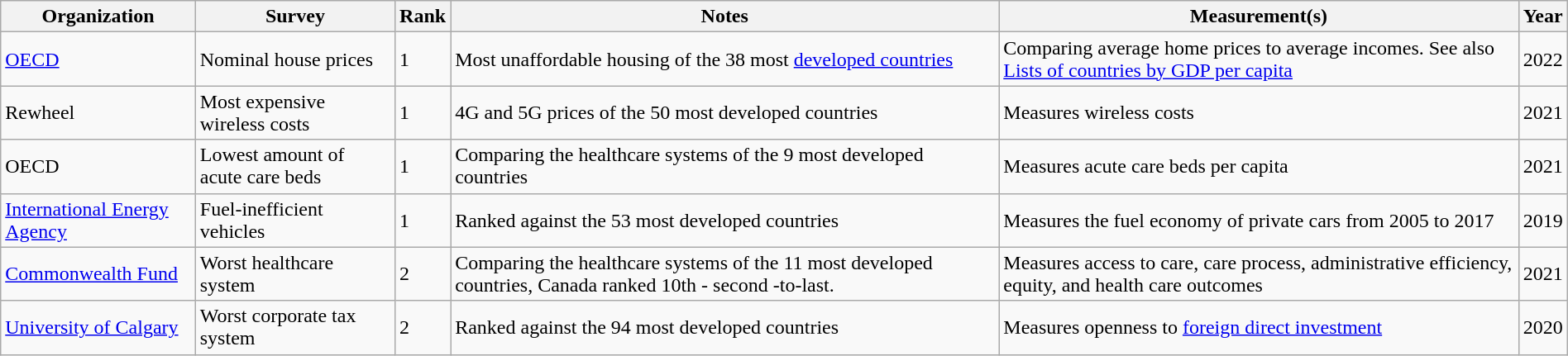<table class="wikitable sortable" style="margin:1em auto;">
<tr ">
<th>Organization</th>
<th>Survey</th>
<th>Rank</th>
<th>Notes</th>
<th>Measurement(s)</th>
<th>Year</th>
</tr>
<tr>
<td><a href='#'>OECD</a></td>
<td>Nominal house prices</td>
<td>1</td>
<td>Most unaffordable housing  of the 38 most <a href='#'>developed countries</a></td>
<td>Comparing average home prices to average incomes. See also <a href='#'>Lists of countries by GDP per capita</a></td>
<td>2022</td>
</tr>
<tr>
<td>Rewheel</td>
<td>Most expensive wireless costs</td>
<td>1</td>
<td>4G and 5G prices of the 50 most developed countries</td>
<td>Measures  wireless costs</td>
<td>2021</td>
</tr>
<tr>
<td>OECD</td>
<td>Lowest amount of acute care beds</td>
<td>1</td>
<td>Comparing the healthcare systems of  the 9 most developed countries</td>
<td>Measures acute care beds per capita</td>
<td>2021</td>
</tr>
<tr>
<td><a href='#'>International Energy Agency</a></td>
<td>Fuel-inefficient vehicles</td>
<td>1</td>
<td>Ranked against  the 53 most developed countries</td>
<td>Measures the fuel economy of private cars from 2005 to 2017</td>
<td>2019</td>
</tr>
<tr>
<td><a href='#'>Commonwealth Fund</a></td>
<td>Worst healthcare system</td>
<td>2</td>
<td>Comparing the healthcare systems of the 11 most developed countries, Canada ranked 10th - second -to-last.</td>
<td>Measures access to care, care process, administrative efficiency, equity, and health care outcomes</td>
<td>2021</td>
</tr>
<tr>
<td><a href='#'>University of Calgary</a></td>
<td>Worst corporate tax system</td>
<td>2</td>
<td>Ranked against the 94 most developed countries</td>
<td>Measures openness to <a href='#'>foreign direct investment</a></td>
<td>2020</td>
</tr>
</table>
